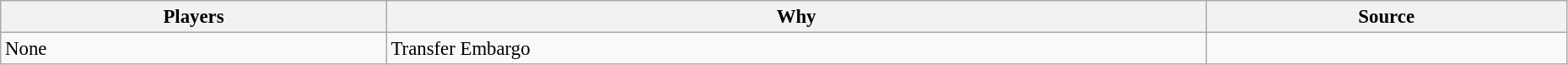<table class="wikitable" style="text-align:center; font-size:95%;width:98%; text-align:left">
<tr>
<th>Players</th>
<th>Why</th>
<th>Source</th>
</tr>
<tr>
<td>None</td>
<td>Transfer Embargo</td>
<td></td>
</tr>
</table>
